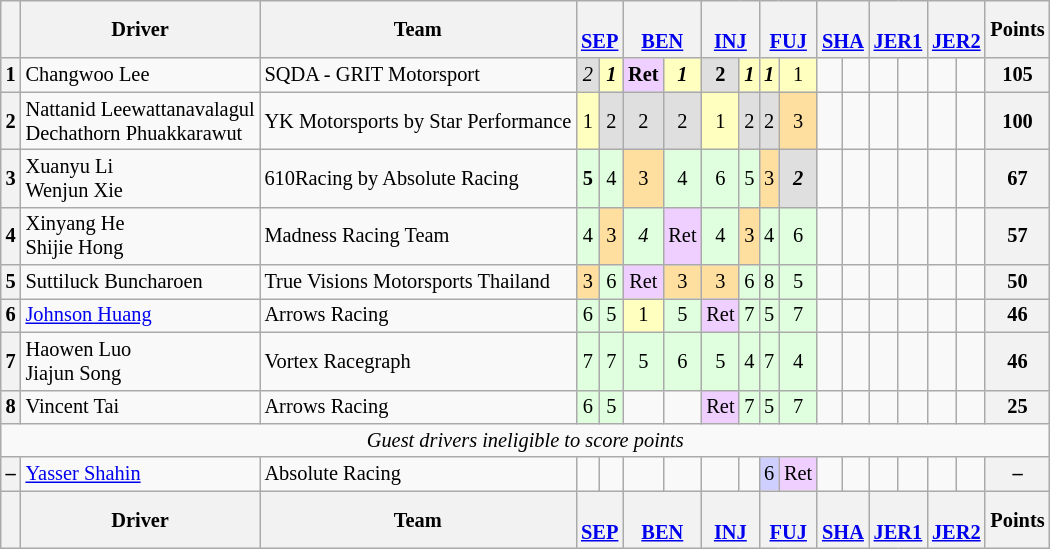<table class="wikitable" style="font-size:85%; text-align:center">
<tr>
<th></th>
<th>Driver</th>
<th>Team</th>
<th colspan="2"><br><a href='#'>SEP</a></th>
<th colspan="2"><br><a href='#'>BEN</a></th>
<th colspan="2"><br><a href='#'>INJ</a></th>
<th colspan="2"><br><a href='#'>FUJ</a></th>
<th colspan="2"><br><a href='#'>SHA</a></th>
<th colspan="2"><br><a href='#'>JER1</a></th>
<th colspan="2"><br><a href='#'>JER2</a></th>
<th>Points</th>
</tr>
<tr>
<th>1</th>
<td align="left"> Changwoo Lee</td>
<td align="left"> SQDA - GRIT Motorsport</td>
<td style="background:#dfdfdf"><em>2</em></td>
<td style="background:#ffffbf"><strong><em>1</em></strong></td>
<td style="background:#efcfff"><strong>Ret</strong></td>
<td style="background:#ffffbf"><strong><em>1</em></strong></td>
<td style="background:#dfdfdf"><strong>2</strong></td>
<td style="background:#ffffbf"><strong><em>1</em></strong></td>
<td style="background:#ffffbf"><strong><em>1</em></strong></td>
<td style="background:#ffffbf">1</td>
<td></td>
<td></td>
<td></td>
<td></td>
<td></td>
<td></td>
<th>105</th>
</tr>
<tr>
<th>2</th>
<td align="left"> Nattanid Leewattanavalagul<br> Dechathorn Phuakkarawut</td>
<td align="left"> YK Motorsports by Star Performance</td>
<td style="background:#ffffbf">1</td>
<td style="background:#dfdfdf">2</td>
<td style="background:#dfdfdf">2</td>
<td style="background:#dfdfdf">2</td>
<td style="background:#ffffbf">1</td>
<td style="background:#dfdfdf">2</td>
<td style="background:#dfdfdf">2</td>
<td style="background:#ffdf9f">3</td>
<td></td>
<td></td>
<td></td>
<td></td>
<td></td>
<td></td>
<th>100</th>
</tr>
<tr>
<th>3</th>
<td align="left"> Xuanyu Li<br> Wenjun Xie</td>
<td align="left"> 610Racing by Absolute Racing</td>
<td style="background:#dfffdf"><strong>5</strong></td>
<td style="background:#dfffdf">4</td>
<td style="background:#ffdf9f">3</td>
<td style="background:#dfffdf">4</td>
<td style="background:#dfffdf">6</td>
<td style="background:#dfffdf">5</td>
<td style="background:#ffdf9f">3</td>
<td style="background:#dfdfdf"><strong><em>2</em></strong></td>
<td></td>
<td></td>
<td></td>
<td></td>
<td></td>
<td></td>
<th>67</th>
</tr>
<tr>
<th>4</th>
<td align="left"> Xinyang He<br> Shijie Hong</td>
<td align="left"> Madness Racing Team</td>
<td style="background:#dfffdf">4</td>
<td style="background:#ffdf9f">3</td>
<td style="background:#dfffdf"><em>4</em></td>
<td style="background:#efcfff">Ret</td>
<td style="background:#dfffdf">4</td>
<td style="background:#ffdf9f">3</td>
<td style="background:#dfffdf">4</td>
<td style="background:#dfffdf">6</td>
<td></td>
<td></td>
<td></td>
<td></td>
<td></td>
<td></td>
<th>57</th>
</tr>
<tr>
<th>5</th>
<td align="left"> Suttiluck Buncharoen</td>
<td align="left"> True Visions Motorsports Thailand</td>
<td style="background:#ffdf9f">3</td>
<td style="background:#dfffdf">6</td>
<td style="background:#efcfff">Ret</td>
<td style="background:#ffdf9f">3</td>
<td style="background:#ffdf9f">3</td>
<td style="background:#dfffdf">6</td>
<td style="background:#dfffdf">8</td>
<td style="background:#dfffdf">5</td>
<td></td>
<td></td>
<td></td>
<td></td>
<td></td>
<td></td>
<th>50</th>
</tr>
<tr>
<th>6</th>
<td align="left"> <a href='#'>Johnson Huang</a></td>
<td align="left"> Arrows Racing</td>
<td style="background:#dfffdf">6</td>
<td style="background:#dfffdf">5</td>
<td style="background:#ffffbf">1</td>
<td style="background:#dfffdf">5</td>
<td style="background:#efcfff">Ret</td>
<td style="background:#dfffdf">7</td>
<td style="background:#dfffdf">5</td>
<td style="background:#dfffdf">7</td>
<td></td>
<td></td>
<td></td>
<td></td>
<td></td>
<td></td>
<th>46</th>
</tr>
<tr>
<th>7</th>
<td align="left"> Haowen Luo<br> Jiajun Song</td>
<td align="left"> Vortex Racegraph</td>
<td style="background:#dfffdf">7</td>
<td style="background:#dfffdf">7</td>
<td style="background:#dfffdf">5</td>
<td style="background:#dfffdf">6</td>
<td style="background:#dfffdf">5</td>
<td style="background:#dfffdf">4</td>
<td style="background:#dfffdf">7</td>
<td style="background:#dfffdf">4</td>
<td></td>
<td></td>
<td></td>
<td></td>
<td></td>
<td></td>
<th>46</th>
</tr>
<tr>
<th>8</th>
<td align="left"> Vincent Tai</td>
<td align="left"> Arrows Racing</td>
<td style="background:#dfffdf">6</td>
<td style="background:#dfffdf">5</td>
<td></td>
<td></td>
<td style="background:#efcfff">Ret</td>
<td style="background:#dfffdf">7</td>
<td style="background:#dfffdf">5</td>
<td style="background:#dfffdf">7</td>
<td></td>
<td></td>
<td></td>
<td></td>
<td></td>
<td></td>
<th>25</th>
</tr>
<tr>
<td colspan="18"><em>Guest drivers ineligible to score points</em></td>
</tr>
<tr>
<th>–</th>
<td align="left"> <a href='#'>Yasser Shahin</a></td>
<td align="left"> Absolute Racing</td>
<td></td>
<td></td>
<td></td>
<td></td>
<td></td>
<td></td>
<td style="background:#cfcfff">6</td>
<td style="background:#efcfff">Ret</td>
<td></td>
<td></td>
<td></td>
<td></td>
<td></td>
<td></td>
<th>–</th>
</tr>
<tr>
<th></th>
<th>Driver</th>
<th>Team</th>
<th colspan="2"><br><a href='#'>SEP</a></th>
<th colspan="2"><br><a href='#'>BEN</a></th>
<th colspan="2"><br><a href='#'>INJ</a></th>
<th colspan="2"><br><a href='#'>FUJ</a></th>
<th colspan="2"><br><a href='#'>SHA</a></th>
<th colspan="2"><br><a href='#'>JER1</a></th>
<th colspan="2"><br><a href='#'>JER2</a></th>
<th>Points</th>
</tr>
</table>
